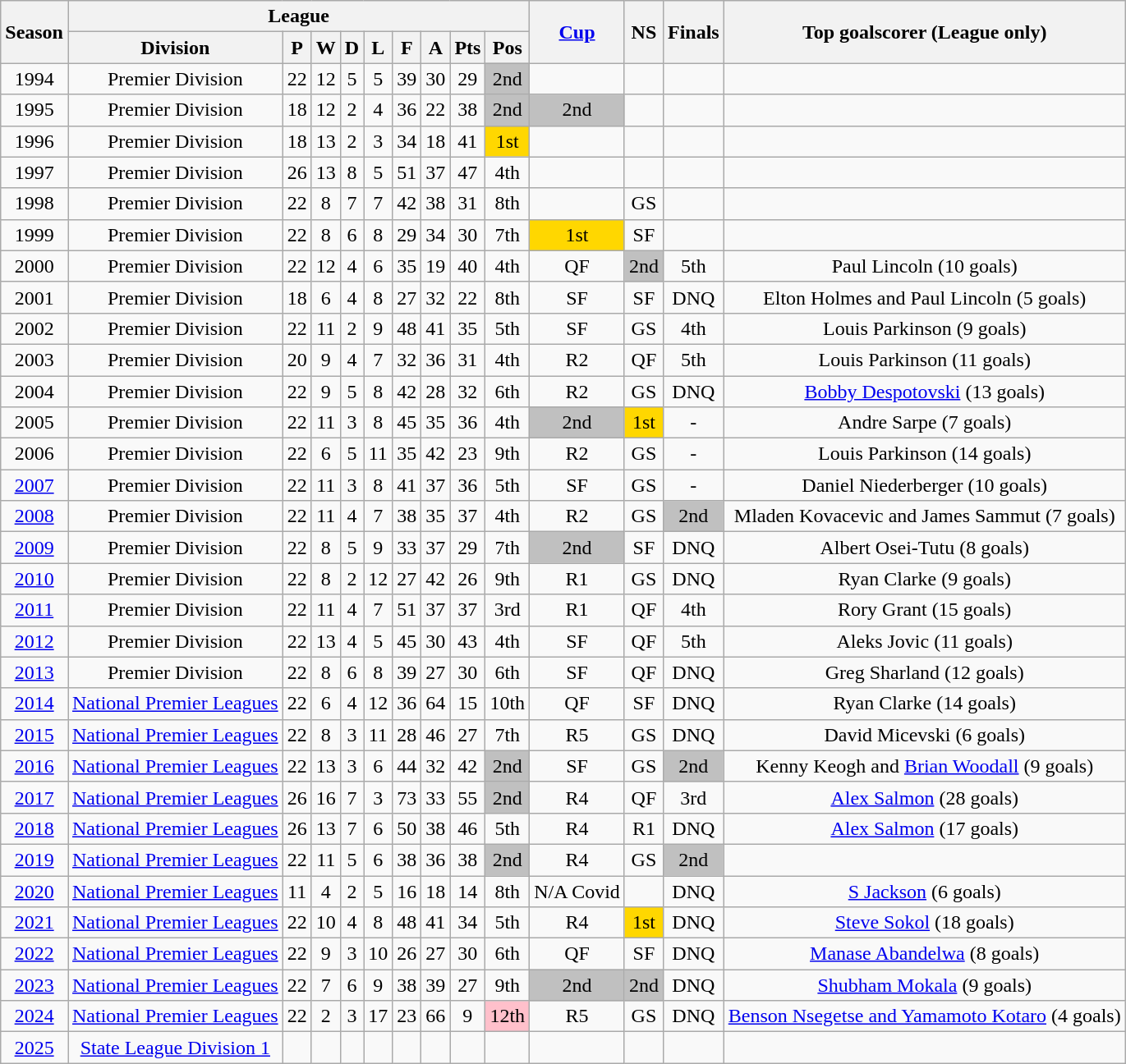<table class="wikitable" style="text-align: center">
<tr>
<th rowspan=2>Season</th>
<th colspan=9>League</th>
<th rowspan=2><a href='#'>Cup</a></th>
<th rowspan=2>NS</th>
<th rowspan=2>Finals</th>
<th rowspan=2>Top goalscorer (League only)</th>
</tr>
<tr>
<th>Division</th>
<th>P</th>
<th>W</th>
<th>D</th>
<th>L</th>
<th>F</th>
<th>A</th>
<th>Pts</th>
<th>Pos</th>
</tr>
<tr>
<td rowspan=1>1994</td>
<td rowspan=1>Premier Division</td>
<td rowspan=1>22</td>
<td rowspan=1>12</td>
<td rowspan=1>5</td>
<td rowspan=1>5</td>
<td rowspan=1>39</td>
<td rowspan=1>30</td>
<td rowspan=1>29</td>
<td rowspan=1 style="background:Silver;">2nd</td>
<td rowspan=1></td>
<td rowspan=1></td>
<td rowspan=1></td>
<td rowspan=1></td>
</tr>
<tr>
<td rowspan=1>1995</td>
<td rowspan=1>Premier Division</td>
<td rowspan=1>18</td>
<td rowspan=1>12</td>
<td rowspan=1>2</td>
<td rowspan=1>4</td>
<td rowspan=1>36</td>
<td rowspan=1>22</td>
<td rowspan=1>38</td>
<td rowspan=1 style="background:Silver;">2nd</td>
<td rowspan=1 style="background:Silver;">2nd</td>
<td rowspan=1></td>
<td rowspan=1></td>
<td rowspan=1></td>
</tr>
<tr>
<td rowspan=1>1996</td>
<td rowspan=1>Premier Division</td>
<td rowspan=1>18</td>
<td rowspan=1>13</td>
<td rowspan=1>2</td>
<td rowspan=1>3</td>
<td rowspan=1>34</td>
<td rowspan=1>18</td>
<td rowspan=1>41</td>
<td rowspan=1 style="background:Gold;">1st</td>
<td rowspan=1></td>
<td rowspan=1></td>
<td rowspan=1></td>
<td rowspan=1></td>
</tr>
<tr>
<td rowspan=1>1997</td>
<td rowspan=1>Premier Division</td>
<td rowspan=1>26</td>
<td rowspan=1>13</td>
<td rowspan=1>8</td>
<td rowspan=1>5</td>
<td rowspan=1>51</td>
<td rowspan=1>37</td>
<td rowspan=1>47</td>
<td rowspan=1>4th</td>
<td rowspan=1></td>
<td rowspan=1></td>
<td rowspan=1></td>
<td rowspan=1></td>
</tr>
<tr>
<td rowspan=1>1998</td>
<td rowspan=1>Premier Division</td>
<td rowspan=1>22</td>
<td rowspan=1>8</td>
<td rowspan=1>7</td>
<td rowspan=1>7</td>
<td rowspan=1>42</td>
<td rowspan=1>38</td>
<td rowspan=1>31</td>
<td rowspan=1>8th</td>
<td rowspan=1></td>
<td rowspan=1>GS</td>
<td rowspan=1></td>
<td rowspan=1></td>
</tr>
<tr>
<td rowspan=1>1999</td>
<td rowspan=1>Premier Division</td>
<td rowspan=1>22</td>
<td rowspan=1>8</td>
<td rowspan=1>6</td>
<td rowspan=1>8</td>
<td rowspan=1>29</td>
<td rowspan=1>34</td>
<td rowspan=1>30</td>
<td rowspan=1>7th</td>
<td rowspan=1 style="background:Gold;">1st</td>
<td rowspan=1>SF</td>
<td rowspan=1></td>
<td rowspan=1></td>
</tr>
<tr>
<td rowspan=1>2000</td>
<td rowspan=1>Premier Division</td>
<td rowspan=1>22</td>
<td rowspan=1>12</td>
<td rowspan=1>4</td>
<td rowspan=1>6</td>
<td rowspan=1>35</td>
<td rowspan=1>19</td>
<td rowspan=1>40</td>
<td rowspan=1>4th</td>
<td rowspan=1>QF</td>
<td rowspan=1 style="background:Silver;">2nd</td>
<td rowspan=1>5th</td>
<td rowspan=1>Paul Lincoln (10 goals)</td>
</tr>
<tr>
<td rowspan=1>2001</td>
<td rowspan=1>Premier Division</td>
<td rowspan=1>18</td>
<td rowspan=1>6</td>
<td rowspan=1>4</td>
<td rowspan=1>8</td>
<td rowspan=1>27</td>
<td rowspan=1>32</td>
<td rowspan=1>22</td>
<td rowspan=1>8th</td>
<td rowspan=1>SF</td>
<td rowspan=1>SF</td>
<td rowspan=1>DNQ</td>
<td rowspan=1>Elton Holmes and Paul Lincoln (5 goals)</td>
</tr>
<tr>
<td rowspan=1>2002</td>
<td rowspan=1>Premier Division</td>
<td rowspan=1>22</td>
<td rowspan=1>11</td>
<td rowspan=1>2</td>
<td rowspan=1>9</td>
<td rowspan=1>48</td>
<td rowspan=1>41</td>
<td rowspan=1>35</td>
<td rowspan=1>5th</td>
<td rowspan=1>SF</td>
<td rowspan=1>GS</td>
<td rowspan=1>4th</td>
<td rowspan=1>Louis Parkinson (9 goals)</td>
</tr>
<tr>
<td rowspan=1>2003</td>
<td rowspan=1>Premier Division</td>
<td rowspan=1>20</td>
<td rowspan=1>9</td>
<td rowspan=1>4</td>
<td rowspan=1>7</td>
<td rowspan=1>32</td>
<td rowspan=1>36</td>
<td rowspan=1>31</td>
<td rowspan=1>4th</td>
<td rowspan=1>R2</td>
<td rowspan=1>QF</td>
<td rowspan=1>5th</td>
<td rowspan=1>Louis Parkinson (11 goals)</td>
</tr>
<tr>
<td rowspan=1>2004</td>
<td rowspan=1>Premier Division</td>
<td rowspan=1>22</td>
<td rowspan=1>9</td>
<td rowspan=1>5</td>
<td rowspan=1>8</td>
<td rowspan=1>42</td>
<td rowspan=1>28</td>
<td rowspan=1>32</td>
<td rowspan=1>6th</td>
<td rowspan=1>R2</td>
<td rowspan=1>GS</td>
<td rowspan=1>DNQ</td>
<td rowspan=1><a href='#'>Bobby Despotovski</a> (13 goals)</td>
</tr>
<tr>
<td rowspan=1>2005</td>
<td rowspan=1>Premier Division</td>
<td rowspan=1>22</td>
<td rowspan=1>11</td>
<td rowspan=1>3</td>
<td rowspan=1>8</td>
<td rowspan=1>45</td>
<td rowspan=1>35</td>
<td rowspan=1>36</td>
<td rowspan=1>4th</td>
<td rowspan=1 style="background:Silver;">2nd</td>
<td rowspan=1 style="background:Gold;">1st</td>
<td rowspan=1>-</td>
<td rowspan=1>Andre Sarpe (7 goals)</td>
</tr>
<tr>
<td rowspan=1>2006</td>
<td rowspan=1>Premier Division</td>
<td rowspan=1>22</td>
<td rowspan=1>6</td>
<td rowspan=1>5</td>
<td rowspan=1>11</td>
<td rowspan=1>35</td>
<td rowspan=1>42</td>
<td rowspan=1>23</td>
<td rowspan=1>9th</td>
<td rowspan=1>R2</td>
<td rowspan=1>GS</td>
<td rowspan=1>-</td>
<td rowspan=1>Louis Parkinson (14 goals)</td>
</tr>
<tr>
<td rowspan=1><a href='#'>2007</a></td>
<td rowspan=1>Premier Division</td>
<td rowspan=1>22</td>
<td rowspan=1>11</td>
<td rowspan=1>3</td>
<td rowspan=1>8</td>
<td rowspan=1>41</td>
<td rowspan=1>37</td>
<td rowspan=1>36</td>
<td rowspan=1>5th</td>
<td rowspan=1>SF</td>
<td rowspan=1>GS</td>
<td rowspan=1>-</td>
<td rowspan=1>Daniel Niederberger (10 goals)</td>
</tr>
<tr>
<td rowspan=1><a href='#'>2008</a></td>
<td rowspan=1>Premier Division</td>
<td rowspan=1>22</td>
<td rowspan=1>11</td>
<td rowspan=1>4</td>
<td rowspan=1>7</td>
<td rowspan=1>38</td>
<td rowspan=1>35</td>
<td rowspan=1>37</td>
<td rowspan=1>4th</td>
<td rowspan=1>R2</td>
<td rowspan=1>GS</td>
<td rowspan=1 style="background:Silver;">2nd</td>
<td rowspan=1>Mladen Kovacevic and James Sammut (7 goals)</td>
</tr>
<tr>
<td rowspan=1><a href='#'>2009</a></td>
<td rowspan=1>Premier Division</td>
<td rowspan=1>22</td>
<td rowspan=1>8</td>
<td rowspan=1>5</td>
<td rowspan=1>9</td>
<td rowspan=1>33</td>
<td rowspan=1>37</td>
<td rowspan=1>29</td>
<td rowspan=1>7th</td>
<td rowspan=1 style="background:Silver;">2nd</td>
<td rowspan=1>SF</td>
<td rowspan=1>DNQ</td>
<td rowspan=1>Albert Osei-Tutu (8 goals)</td>
</tr>
<tr>
<td rowspan=1><a href='#'>2010</a></td>
<td rowspan=1>Premier Division</td>
<td rowspan=1>22</td>
<td rowspan=1>8</td>
<td rowspan=1>2</td>
<td rowspan=1>12</td>
<td rowspan=1>27</td>
<td rowspan=1>42</td>
<td rowspan=1>26</td>
<td rowspan=1>9th</td>
<td rowspan=1>R1</td>
<td rowspan=1>GS</td>
<td rowspan=1>DNQ</td>
<td rowspan=1>Ryan Clarke (9 goals)</td>
</tr>
<tr>
<td rowspan=1><a href='#'>2011</a></td>
<td rowspan=1>Premier Division</td>
<td rowspan=1>22</td>
<td rowspan=1>11</td>
<td rowspan=1>4</td>
<td rowspan=1>7</td>
<td rowspan=1>51</td>
<td rowspan=1>37</td>
<td rowspan=1>37</td>
<td rowspan=1>3rd</td>
<td rowspan=1>R1</td>
<td rowspan=1>QF</td>
<td rowspan=1>4th</td>
<td rowspan=1>Rory Grant (15 goals)</td>
</tr>
<tr>
<td rowspan=1><a href='#'>2012</a></td>
<td rowspan=1>Premier Division</td>
<td rowspan=1>22</td>
<td rowspan=1>13</td>
<td rowspan=1>4</td>
<td rowspan=1>5</td>
<td rowspan=1>45</td>
<td rowspan=1>30</td>
<td rowspan=1>43</td>
<td rowspan=1>4th</td>
<td rowspan=1>SF</td>
<td rowspan=1>QF</td>
<td rowspan=1>5th</td>
<td rowspan=1>Aleks Jovic (11 goals)</td>
</tr>
<tr>
<td rowspan=1><a href='#'>2013</a></td>
<td rowspan=1>Premier Division</td>
<td rowspan=1>22</td>
<td rowspan=1>8</td>
<td rowspan=1>6</td>
<td rowspan=1>8</td>
<td rowspan=1>39</td>
<td rowspan=1>27</td>
<td rowspan=1>30</td>
<td rowspan=1>6th</td>
<td rowspan=1>SF</td>
<td rowspan=1>QF</td>
<td rowspan=1>DNQ</td>
<td rowspan=1>Greg Sharland (12 goals)</td>
</tr>
<tr>
<td rowspan=1><a href='#'>2014</a></td>
<td rowspan=1><a href='#'>National Premier Leagues</a></td>
<td rowspan=1>22</td>
<td rowspan=1>6</td>
<td rowspan=1>4</td>
<td rowspan=1>12</td>
<td rowspan=1>36</td>
<td rowspan=1>64</td>
<td rowspan=1>15</td>
<td rowspan=1>10th</td>
<td rowspan=1>QF</td>
<td rowspan=1>SF</td>
<td rowspan=1>DNQ</td>
<td rowspan=1>Ryan Clarke (14 goals)</td>
</tr>
<tr>
<td rowspan=1><a href='#'>2015</a></td>
<td rowspan=1><a href='#'>National Premier Leagues</a></td>
<td rowspan=1>22</td>
<td rowspan=1>8</td>
<td rowspan=1>3</td>
<td rowspan=1>11</td>
<td rowspan=1>28</td>
<td rowspan=1>46</td>
<td rowspan=1>27</td>
<td rowspan=1>7th</td>
<td rowspan=1>R5</td>
<td rowspan=1>GS</td>
<td rowspan=1>DNQ</td>
<td rowspan=1>David Micevski (6 goals)</td>
</tr>
<tr>
<td rowspan=1><a href='#'>2016</a></td>
<td rowspan=1><a href='#'>National Premier Leagues</a></td>
<td rowspan=1>22</td>
<td rowspan=1>13</td>
<td rowspan=1>3</td>
<td rowspan=1>6</td>
<td rowspan=1>44</td>
<td rowspan=1>32</td>
<td rowspan=1>42</td>
<td rowspan=1 style="background:Silver;">2nd</td>
<td rowspan=1>SF</td>
<td rowspan=1>GS</td>
<td rowspan=1 style="background:Silver;">2nd</td>
<td rowspan=1>Kenny Keogh and <a href='#'>Brian Woodall</a> (9 goals)</td>
</tr>
<tr>
<td rowspan=1><a href='#'>2017</a></td>
<td rowspan=1><a href='#'>National Premier Leagues</a></td>
<td rowspan=1>26</td>
<td rowspan=1>16</td>
<td rowspan=1>7</td>
<td rowspan=1>3</td>
<td rowspan=1>73</td>
<td rowspan=1>33</td>
<td rowspan=1>55</td>
<td rowspan=1 style="background:Silver;">2nd</td>
<td rowspan=1>R4</td>
<td rowspan=1>QF</td>
<td rowspan=1>3rd</td>
<td rowspan=1><a href='#'>Alex Salmon</a> (28 goals)</td>
</tr>
<tr>
<td rowspan=1><a href='#'>2018</a></td>
<td rowspan=1><a href='#'>National Premier Leagues</a></td>
<td rowspan=1>26</td>
<td rowspan=1>13</td>
<td rowspan=1>7</td>
<td rowspan=1>6</td>
<td rowspan=1>50</td>
<td rowspan=1>38</td>
<td rowspan=1>46</td>
<td rowspan=1>5th</td>
<td rowspan=1>R4</td>
<td rowspan=1>R1</td>
<td rowspan=1>DNQ</td>
<td rowspan=1><a href='#'>Alex Salmon</a> (17 goals)</td>
</tr>
<tr>
<td rowspan=1><a href='#'>2019</a></td>
<td rowspan=1><a href='#'>National Premier Leagues</a></td>
<td rowspan=1>22</td>
<td rowspan=1>11</td>
<td rowspan=1>5</td>
<td rowspan=1>6</td>
<td rowspan=1>38</td>
<td rowspan=1>36</td>
<td rowspan=1>38</td>
<td rowspan=1 style="background:Silver;">2nd</td>
<td rowspan=1>R4</td>
<td rowspan=1>GS</td>
<td rowspan=1 style="background:Silver;">2nd</td>
<td rowspan=1></td>
</tr>
<tr>
<td rowspan=1><a href='#'>2020</a></td>
<td rowspan=1><a href='#'>National Premier Leagues</a></td>
<td rowspan=1>11</td>
<td rowspan=1>4</td>
<td rowspan=1>2</td>
<td rowspan=1>5</td>
<td rowspan=1>16</td>
<td rowspan=1>18</td>
<td rowspan=1>14</td>
<td rowspan=1>8th</td>
<td rowspan=1>N/A Covid</td>
<td rowspan=1></td>
<td rowspan=1>DNQ</td>
<td rowspan=1><a href='#'>S Jackson</a> (6 goals)</td>
</tr>
<tr>
<td rowspan=1><a href='#'>2021</a></td>
<td rowspan=1><a href='#'>National Premier Leagues</a></td>
<td rowspan=1>22</td>
<td rowspan=1>10</td>
<td rowspan=1>4</td>
<td rowspan=1>8</td>
<td rowspan=1>48</td>
<td rowspan=1>41</td>
<td rowspan=1>34</td>
<td rowspan=1>5th</td>
<td rowspan=1>R4</td>
<td rowspan=1 style="background:Gold;">1st</td>
<td rowspan=1>DNQ</td>
<td rowspan=1><a href='#'>Steve Sokol</a> (18 goals)</td>
</tr>
<tr>
<td rowspan=1><a href='#'>2022</a></td>
<td rowspan=1><a href='#'>National Premier Leagues</a></td>
<td rowspan=1>22</td>
<td rowspan=1>9</td>
<td rowspan=1>3</td>
<td rowspan=1>10</td>
<td rowspan=1>26</td>
<td rowspan=1>27</td>
<td rowspan=1>30</td>
<td rowspan=1>6th</td>
<td rowspan=1>QF</td>
<td rowspan=1>SF</td>
<td rowspan=1>DNQ</td>
<td rowspan=1><a href='#'>Manase Abandelwa</a> (8 goals)</td>
</tr>
<tr>
<td rowspan=1><a href='#'>2023</a></td>
<td rowspan=1><a href='#'>National Premier Leagues</a></td>
<td rowspan=1>22</td>
<td rowspan=1>7</td>
<td rowspan=1>6</td>
<td rowspan=1>9</td>
<td rowspan=1>38</td>
<td rowspan=1>39</td>
<td rowspan=1>27</td>
<td rowspan=1>9th</td>
<td rowspan=1 style="background:Silver;">2nd</td>
<td rowspan=1 style="background:Silver;">2nd</td>
<td rowspan=1>DNQ</td>
<td rowspan=1><a href='#'>Shubham Mokala</a> (9 goals)</td>
</tr>
<tr>
<td rowspan=1><a href='#'>2024</a></td>
<td rowspan=1><a href='#'>National Premier Leagues</a></td>
<td rowspan=1>22</td>
<td rowspan=1>2</td>
<td rowspan=1>3</td>
<td rowspan=1>17</td>
<td rowspan=1>23</td>
<td rowspan=1>66</td>
<td rowspan=1>9</td>
<td rowspan=1 style="background:Pink;">12th</td>
<td rowspan=1>R5</td>
<td rowspan=1>GS</td>
<td rowspan=1>DNQ</td>
<td rowspan=1><a href='#'>Benson Nsegetse and Yamamoto Kotaro</a> (4 goals)</td>
</tr>
<tr>
<td rowspan=1><a href='#'>2025</a></td>
<td rowspan=1><a href='#'>State League Division 1</a></td>
<td rowspan=1></td>
<td rowspan=1></td>
<td rowspan=1></td>
<td rowspan=1></td>
<td rowspan=1></td>
<td rowspan=1></td>
<td rowspan=1></td>
<td rowspan=1></td>
<td rowspan=1></td>
<td rowspan=1></td>
<td rowspan=1></td>
<td rowspan=1></td>
</tr>
</table>
